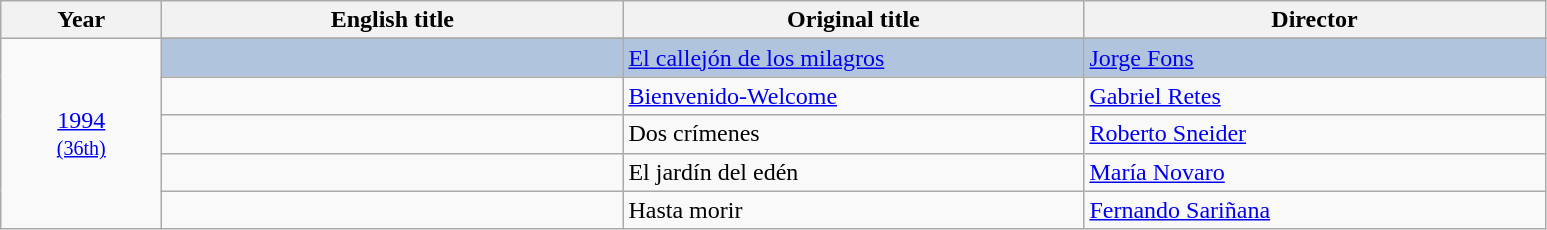<table class="wikitable">
<tr>
<th width="100"><strong>Year</strong></th>
<th width="300"><strong>English title</strong></th>
<th width="300"><strong>Original title</strong></th>
<th width="300"><strong>Director</strong></th>
</tr>
<tr>
<td rowspan="6" style="text-align:center;"><a href='#'>1994</a><br><small><a href='#'>(36th)</a></small></td>
</tr>
<tr style="background:#B0C4DE;">
<td></td>
<td><a href='#'>El callejón de los milagros</a></td>
<td><a href='#'>Jorge Fons</a></td>
</tr>
<tr>
<td></td>
<td><a href='#'>Bienvenido-Welcome</a></td>
<td><a href='#'>Gabriel Retes</a></td>
</tr>
<tr>
<td></td>
<td>Dos crímenes</td>
<td><a href='#'>Roberto Sneider</a></td>
</tr>
<tr>
<td></td>
<td>El jardín del edén</td>
<td><a href='#'>María Novaro</a></td>
</tr>
<tr>
<td></td>
<td>Hasta morir</td>
<td><a href='#'>Fernando Sariñana</a></td>
</tr>
</table>
